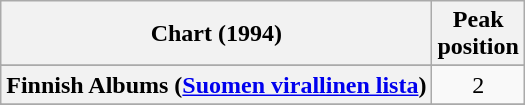<table class="wikitable sortable plainrowheaders">
<tr>
<th scope="col">Chart (1994)</th>
<th scope="col">Peak<br>position</th>
</tr>
<tr>
</tr>
<tr>
</tr>
<tr>
</tr>
<tr>
</tr>
<tr>
<th scope="row">Finnish Albums (<a href='#'>Suomen virallinen lista</a>)</th>
<td style="text-align:center;">2</td>
</tr>
<tr>
</tr>
<tr>
</tr>
<tr>
</tr>
<tr>
</tr>
<tr>
</tr>
<tr>
</tr>
<tr>
</tr>
</table>
